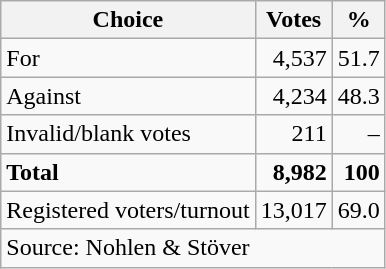<table class=wikitable style=text-align:right>
<tr>
<th>Choice</th>
<th>Votes</th>
<th>%</th>
</tr>
<tr>
<td align=left>For</td>
<td>4,537</td>
<td>51.7</td>
</tr>
<tr>
<td align=left>Against</td>
<td>4,234</td>
<td>48.3</td>
</tr>
<tr>
<td align=left>Invalid/blank votes</td>
<td>211</td>
<td>–</td>
</tr>
<tr>
<td align=left><strong>Total</strong></td>
<td><strong>8,982</strong></td>
<td><strong>100</strong></td>
</tr>
<tr>
<td align=left>Registered voters/turnout</td>
<td>13,017</td>
<td>69.0</td>
</tr>
<tr>
<td align=left colspan=3>Source: Nohlen & Stöver</td>
</tr>
</table>
